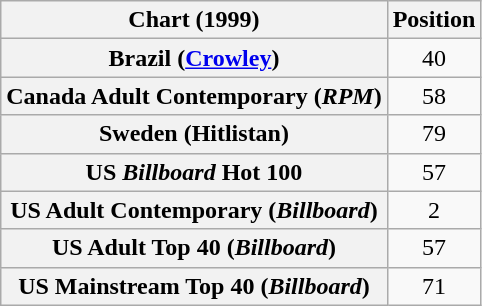<table class="wikitable sortable plainrowheaders" style="text-align:center">
<tr>
<th scope="col">Chart (1999)</th>
<th scope="col">Position</th>
</tr>
<tr>
<th scope="row">Brazil (<a href='#'>Crowley</a>)</th>
<td>40</td>
</tr>
<tr>
<th scope="row">Canada Adult Contemporary (<em>RPM</em>)</th>
<td>58</td>
</tr>
<tr>
<th scope="row">Sweden (Hitlistan)</th>
<td>79</td>
</tr>
<tr>
<th scope="row">US <em>Billboard</em> Hot 100</th>
<td>57</td>
</tr>
<tr>
<th scope="row">US Adult Contemporary (<em>Billboard</em>)</th>
<td>2</td>
</tr>
<tr>
<th scope="row">US Adult Top 40 (<em>Billboard</em>)</th>
<td>57</td>
</tr>
<tr>
<th scope="row">US Mainstream Top 40 (<em>Billboard</em>)</th>
<td>71</td>
</tr>
</table>
